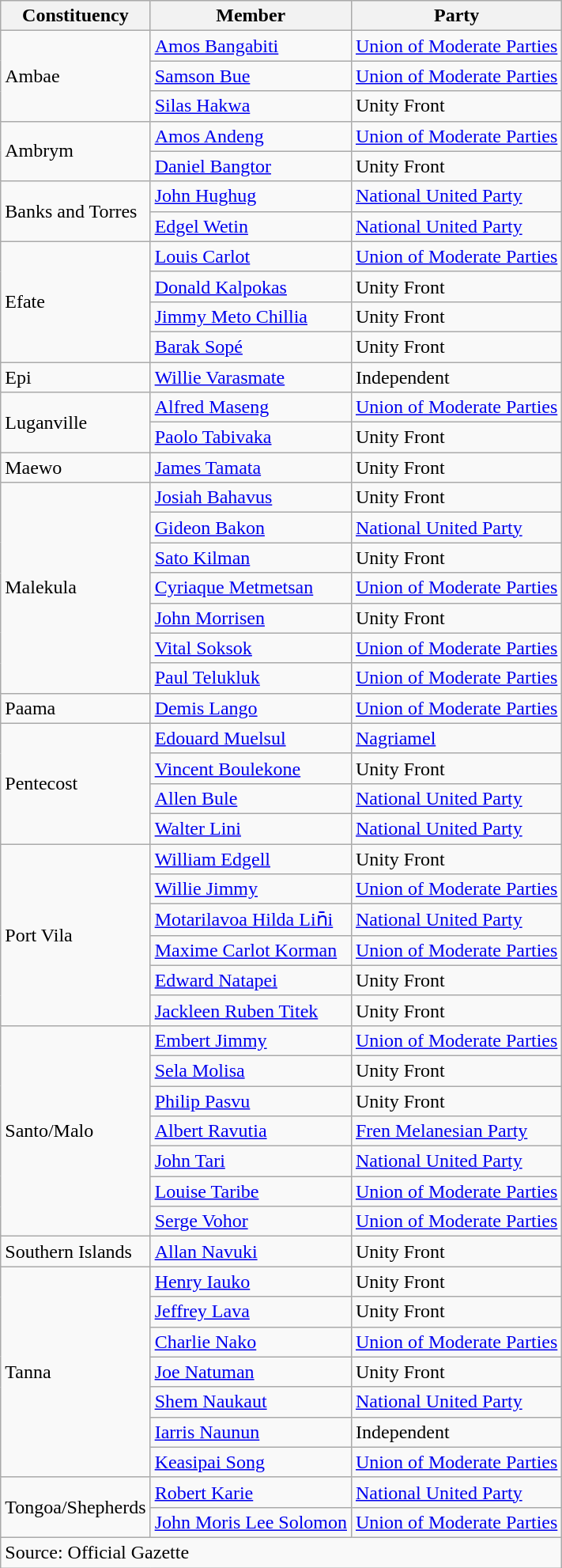<table class="wikitable sortable">
<tr>
<th>Constituency</th>
<th>Member</th>
<th>Party</th>
</tr>
<tr>
<td rowspan=3>Ambae</td>
<td><a href='#'>Amos Bangabiti</a></td>
<td><a href='#'>Union of Moderate Parties</a></td>
</tr>
<tr>
<td><a href='#'>Samson Bue</a></td>
<td><a href='#'>Union of Moderate Parties</a></td>
</tr>
<tr>
<td><a href='#'>Silas Hakwa</a></td>
<td>Unity Front</td>
</tr>
<tr>
<td rowspan=2>Ambrym</td>
<td><a href='#'>Amos Andeng</a></td>
<td><a href='#'>Union of Moderate Parties</a></td>
</tr>
<tr>
<td><a href='#'>Daniel Bangtor</a></td>
<td>Unity Front</td>
</tr>
<tr>
<td rowspan=2>Banks and Torres</td>
<td><a href='#'>John Hughug</a></td>
<td><a href='#'>National United Party</a></td>
</tr>
<tr>
<td><a href='#'>Edgel Wetin</a></td>
<td><a href='#'>National United Party</a></td>
</tr>
<tr>
<td rowspan=4>Efate</td>
<td><a href='#'>Louis Carlot</a></td>
<td><a href='#'>Union of Moderate Parties</a></td>
</tr>
<tr>
<td><a href='#'>Donald Kalpokas</a></td>
<td>Unity Front</td>
</tr>
<tr>
<td><a href='#'>Jimmy Meto Chillia</a></td>
<td>Unity Front</td>
</tr>
<tr>
<td><a href='#'>Barak Sopé</a></td>
<td>Unity Front</td>
</tr>
<tr>
<td>Epi</td>
<td><a href='#'>Willie Varasmate</a></td>
<td>Independent</td>
</tr>
<tr>
<td rowspan=2>Luganville</td>
<td><a href='#'>Alfred Maseng</a></td>
<td><a href='#'>Union of Moderate Parties</a></td>
</tr>
<tr>
<td><a href='#'>Paolo Tabivaka</a></td>
<td>Unity Front</td>
</tr>
<tr>
<td>Maewo</td>
<td><a href='#'>James Tamata</a></td>
<td>Unity Front</td>
</tr>
<tr>
<td rowspan=7>Malekula</td>
<td><a href='#'>Josiah Bahavus</a></td>
<td>Unity Front</td>
</tr>
<tr>
<td><a href='#'>Gideon Bakon</a></td>
<td><a href='#'>National United Party</a></td>
</tr>
<tr>
<td><a href='#'>Sato Kilman</a></td>
<td>Unity Front</td>
</tr>
<tr>
<td><a href='#'>Cyriaque Metmetsan</a></td>
<td><a href='#'>Union of Moderate Parties</a></td>
</tr>
<tr>
<td><a href='#'>John Morrisen</a></td>
<td>Unity Front</td>
</tr>
<tr>
<td><a href='#'>Vital Soksok</a></td>
<td><a href='#'>Union of Moderate Parties</a></td>
</tr>
<tr>
<td><a href='#'>Paul Telukluk</a></td>
<td><a href='#'>Union of Moderate Parties</a></td>
</tr>
<tr>
<td>Paama</td>
<td><a href='#'>Demis Lango</a></td>
<td><a href='#'>Union of Moderate Parties</a></td>
</tr>
<tr>
<td rowspan=4>Pentecost</td>
<td><a href='#'>Edouard Muelsul</a></td>
<td><a href='#'>Nagriamel</a></td>
</tr>
<tr>
<td><a href='#'>Vincent Boulekone</a></td>
<td>Unity Front</td>
</tr>
<tr>
<td><a href='#'>Allen Bule</a></td>
<td><a href='#'>National United Party</a></td>
</tr>
<tr>
<td><a href='#'>Walter Lini</a></td>
<td><a href='#'>National United Party</a></td>
</tr>
<tr>
<td rowspan=6>Port Vila</td>
<td><a href='#'>William Edgell</a></td>
<td>Unity Front</td>
</tr>
<tr>
<td><a href='#'>Willie Jimmy</a></td>
<td><a href='#'>Union of Moderate Parties</a></td>
</tr>
<tr>
<td><a href='#'>Motarilavoa Hilda Lin̄i</a></td>
<td><a href='#'>National United Party</a></td>
</tr>
<tr>
<td><a href='#'>Maxime Carlot Korman</a></td>
<td><a href='#'>Union of Moderate Parties</a></td>
</tr>
<tr>
<td><a href='#'>Edward Natapei</a></td>
<td>Unity Front</td>
</tr>
<tr>
<td><a href='#'>Jackleen Ruben Titek</a></td>
<td>Unity Front</td>
</tr>
<tr>
<td rowspan=7>Santo/Malo</td>
<td><a href='#'>Embert Jimmy</a></td>
<td><a href='#'>Union of Moderate Parties</a></td>
</tr>
<tr>
<td><a href='#'>Sela Molisa</a></td>
<td>Unity Front</td>
</tr>
<tr>
<td><a href='#'>Philip Pasvu</a></td>
<td>Unity Front</td>
</tr>
<tr>
<td><a href='#'>Albert Ravutia</a></td>
<td><a href='#'>Fren Melanesian Party</a></td>
</tr>
<tr>
<td><a href='#'>John Tari</a></td>
<td><a href='#'>National United Party</a></td>
</tr>
<tr>
<td><a href='#'>Louise Taribe</a></td>
<td><a href='#'>Union of Moderate Parties</a></td>
</tr>
<tr>
<td><a href='#'>Serge Vohor</a></td>
<td><a href='#'>Union of Moderate Parties</a></td>
</tr>
<tr>
<td>Southern Islands</td>
<td><a href='#'>Allan Navuki</a></td>
<td>Unity Front</td>
</tr>
<tr>
<td rowspan=7>Tanna</td>
<td><a href='#'>Henry Iauko</a></td>
<td>Unity Front</td>
</tr>
<tr>
<td><a href='#'>Jeffrey Lava</a></td>
<td>Unity Front</td>
</tr>
<tr>
<td><a href='#'>Charlie Nako</a></td>
<td><a href='#'>Union of Moderate Parties</a></td>
</tr>
<tr>
<td><a href='#'>Joe Natuman</a></td>
<td>Unity Front</td>
</tr>
<tr>
<td><a href='#'>Shem Naukaut</a></td>
<td><a href='#'>National United Party</a></td>
</tr>
<tr>
<td><a href='#'>Iarris Naunun</a></td>
<td>Independent</td>
</tr>
<tr>
<td><a href='#'>Keasipai Song</a></td>
<td><a href='#'>Union of Moderate Parties</a></td>
</tr>
<tr>
<td rowspan=2>Tongoa/Shepherds</td>
<td><a href='#'>Robert Karie</a></td>
<td><a href='#'>National United Party</a></td>
</tr>
<tr>
<td><a href='#'>John Moris Lee Solomon</a></td>
<td><a href='#'>Union of Moderate Parties</a></td>
</tr>
<tr class=sortbottom>
<td colspan=4 align=left>Source: Official Gazette</td>
</tr>
</table>
